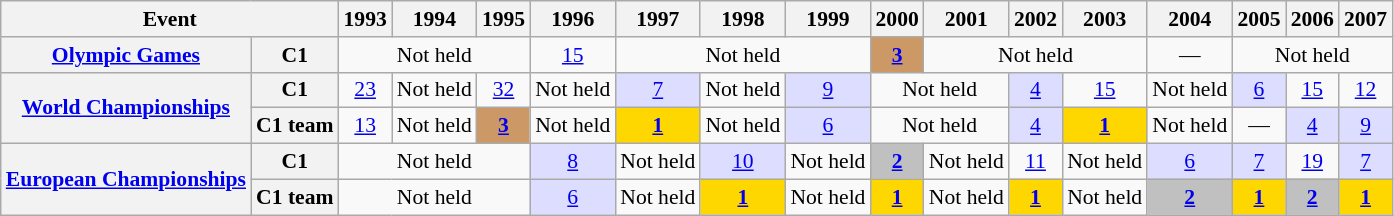<table class="wikitable plainrowheaders" style=font-size:90%>
<tr>
<th scope="col" colspan=2>Event</th>
<th scope="col">1993</th>
<th scope="col">1994</th>
<th scope="col">1995</th>
<th scope="col">1996</th>
<th scope="col">1997</th>
<th scope="col">1998</th>
<th scope="col">1999</th>
<th scope="col">2000</th>
<th scope="col">2001</th>
<th scope="col">2002</th>
<th scope="col">2003</th>
<th scope="col">2004</th>
<th scope="col">2005</th>
<th scope="col">2006</th>
<th scope="col">2007</th>
</tr>
<tr style="text-align:center;">
<th scope="row"><a href='#'>Olympic Games</a></th>
<th scope="row">C1</th>
<td colspan=3>Not held</td>
<td><a href='#'>15</a></td>
<td colspan=3>Not held</td>
<td style="background:#cc9966;"><a href='#'><strong>3</strong></a></td>
<td colspan=3>Not held</td>
<td>—</td>
<td colspan=3>Not held</td>
</tr>
<tr style="text-align:center;">
<th scope="row" rowspan=2><a href='#'>World Championships</a></th>
<th scope="row">C1</th>
<td><a href='#'>23</a></td>
<td>Not held</td>
<td><a href='#'>32</a></td>
<td>Not held</td>
<td style="background:#ddf;"><a href='#'>7</a></td>
<td>Not held</td>
<td style="background:#ddf;"><a href='#'>9</a></td>
<td colspan=2>Not held</td>
<td style="background:#ddf;"><a href='#'>4</a></td>
<td><a href='#'>15</a></td>
<td>Not held</td>
<td style="background:#ddf;"><a href='#'>6</a></td>
<td><a href='#'>15</a></td>
<td><a href='#'>12</a></td>
</tr>
<tr style="text-align:center;">
<th scope="row">C1 team</th>
<td><a href='#'>13</a></td>
<td>Not held</td>
<td style="background:#cc9966;"><a href='#'><strong>3</strong></a></td>
<td>Not held</td>
<td style="background:gold;"><a href='#'><strong>1</strong></a></td>
<td>Not held</td>
<td style="background:#ddf;"><a href='#'>6</a></td>
<td colspan=2>Not held</td>
<td style="background:#ddf;"><a href='#'>4</a></td>
<td style="background:gold;"><a href='#'><strong>1</strong></a></td>
<td>Not held</td>
<td>—</td>
<td style="background:#ddf;"><a href='#'>4</a></td>
<td style="background:#ddf;"><a href='#'>9</a></td>
</tr>
<tr style="text-align:center;">
<th scope="row" rowspan=2><a href='#'>European Championships</a></th>
<th scope="row">C1</th>
<td colspan=3>Not held</td>
<td style="background:#ddf;"><a href='#'>8</a></td>
<td>Not held</td>
<td style="background:#ddf;"><a href='#'>10</a></td>
<td>Not held</td>
<td style="background:silver;"><a href='#'><strong>2</strong></a></td>
<td>Not held</td>
<td><a href='#'>11</a></td>
<td>Not held</td>
<td style="background:#ddf;"><a href='#'>6</a></td>
<td style="background:#ddf;"><a href='#'>7</a></td>
<td><a href='#'>19</a></td>
<td style="background:#ddf;"><a href='#'>7</a></td>
</tr>
<tr style="text-align:center;">
<th scope="row">C1 team</th>
<td colspan=3>Not held</td>
<td style="background:#ddf;"><a href='#'>6</a></td>
<td>Not held</td>
<td style="background:gold;"><a href='#'><strong>1</strong></a></td>
<td>Not held</td>
<td style="background:gold;"><a href='#'><strong>1</strong></a></td>
<td>Not held</td>
<td style="background:gold;"><a href='#'><strong>1</strong></a></td>
<td>Not held</td>
<td style="background:silver;"><a href='#'><strong>2</strong></a></td>
<td style="background:gold;"><a href='#'><strong>1</strong></a></td>
<td style="background:silver;"><a href='#'><strong>2</strong></a></td>
<td style="background:gold;"><a href='#'><strong>1</strong></a></td>
</tr>
</table>
